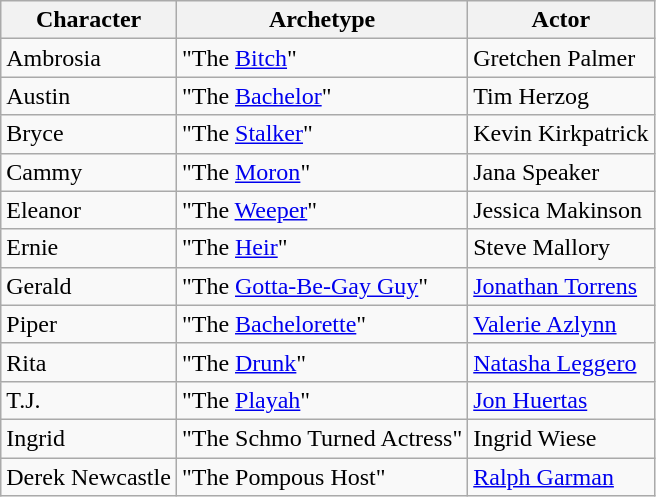<table class="wikitable sortable">
<tr>
<th scope="col">Character</th>
<th scope="col">Archetype</th>
<th scope="col">Actor</th>
</tr>
<tr>
<td>Ambrosia</td>
<td>"The <a href='#'>Bitch</a>"</td>
<td>Gretchen Palmer</td>
</tr>
<tr>
<td>Austin</td>
<td>"The <a href='#'>Bachelor</a>"</td>
<td>Tim Herzog</td>
</tr>
<tr>
<td>Bryce</td>
<td>"The <a href='#'>Stalker</a>"</td>
<td>Kevin Kirkpatrick</td>
</tr>
<tr>
<td>Cammy</td>
<td>"The <a href='#'>Moron</a>"</td>
<td>Jana Speaker</td>
</tr>
<tr>
<td>Eleanor</td>
<td>"The <a href='#'>Weeper</a>"</td>
<td>Jessica Makinson</td>
</tr>
<tr>
<td>Ernie</td>
<td>"The <a href='#'>Heir</a>"</td>
<td>Steve Mallory</td>
</tr>
<tr>
<td>Gerald</td>
<td>"The <a href='#'>Gotta-Be-Gay Guy</a>"</td>
<td><a href='#'>Jonathan Torrens</a></td>
</tr>
<tr>
<td>Piper</td>
<td>"The <a href='#'>Bachelorette</a>"</td>
<td><a href='#'>Valerie Azlynn</a></td>
</tr>
<tr>
<td>Rita</td>
<td>"The <a href='#'>Drunk</a>"</td>
<td><a href='#'>Natasha Leggero</a></td>
</tr>
<tr>
<td>T.J.</td>
<td>"The <a href='#'>Playah</a>"</td>
<td><a href='#'>Jon Huertas</a></td>
</tr>
<tr>
<td>Ingrid</td>
<td>"The Schmo Turned Actress"</td>
<td>Ingrid Wiese</td>
</tr>
<tr>
<td>Derek Newcastle</td>
<td>"The Pompous Host"</td>
<td><a href='#'>Ralph Garman</a></td>
</tr>
</table>
